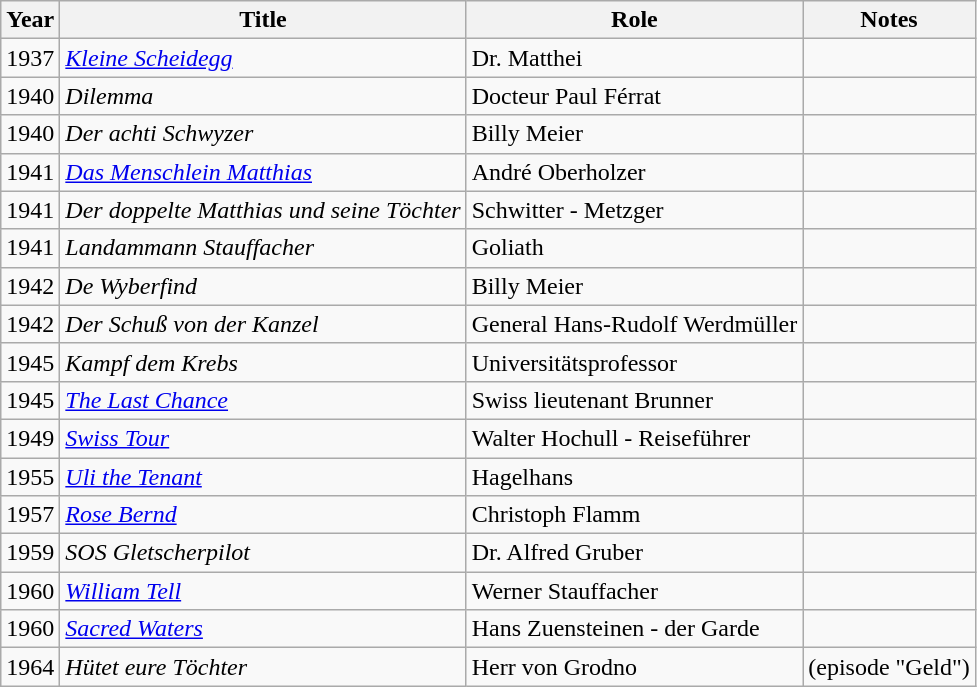<table class="wikitable">
<tr>
<th>Year</th>
<th>Title</th>
<th>Role</th>
<th>Notes</th>
</tr>
<tr>
<td>1937</td>
<td><em><a href='#'>Kleine Scheidegg</a></em></td>
<td>Dr. Matthei</td>
<td></td>
</tr>
<tr>
<td>1940</td>
<td><em>Dilemma</em></td>
<td>Docteur Paul Férrat</td>
<td></td>
</tr>
<tr>
<td>1940</td>
<td><em>Der achti Schwyzer</em></td>
<td>Billy Meier</td>
<td></td>
</tr>
<tr>
<td>1941</td>
<td><em><a href='#'>Das Menschlein Matthias</a></em></td>
<td>André Oberholzer</td>
<td></td>
</tr>
<tr>
<td>1941</td>
<td><em>Der doppelte Matthias und seine Töchter</em></td>
<td>Schwitter - Metzger</td>
<td></td>
</tr>
<tr>
<td>1941</td>
<td><em>Landammann Stauffacher</em></td>
<td>Goliath</td>
<td></td>
</tr>
<tr>
<td>1942</td>
<td><em>De Wyberfind</em></td>
<td>Billy Meier</td>
<td></td>
</tr>
<tr>
<td>1942</td>
<td><em>Der Schuß von der Kanzel</em></td>
<td>General Hans-Rudolf Werdmüller</td>
<td></td>
</tr>
<tr>
<td>1945</td>
<td><em>Kampf dem Krebs</em></td>
<td>Universitätsprofessor</td>
<td></td>
</tr>
<tr>
<td>1945</td>
<td><em><a href='#'>The Last Chance</a></em></td>
<td>Swiss lieutenant Brunner</td>
<td></td>
</tr>
<tr>
<td>1949</td>
<td><em><a href='#'>Swiss Tour</a></em></td>
<td>Walter Hochull - Reiseführer</td>
<td></td>
</tr>
<tr>
<td>1955</td>
<td><em><a href='#'>Uli the Tenant</a></em></td>
<td>Hagelhans</td>
<td></td>
</tr>
<tr>
<td>1957</td>
<td><em><a href='#'>Rose Bernd</a></em></td>
<td>Christoph Flamm</td>
<td></td>
</tr>
<tr>
<td>1959</td>
<td><em>SOS Gletscherpilot</em></td>
<td>Dr. Alfred Gruber</td>
<td></td>
</tr>
<tr>
<td>1960</td>
<td><em><a href='#'>William Tell</a></em></td>
<td>Werner Stauffacher</td>
<td></td>
</tr>
<tr>
<td>1960</td>
<td><em><a href='#'>Sacred Waters</a></em></td>
<td>Hans Zuensteinen - der Garde</td>
<td></td>
</tr>
<tr>
<td>1964</td>
<td><em>Hütet eure Töchter</em></td>
<td>Herr von Grodno</td>
<td>(episode "Geld")</td>
</tr>
</table>
